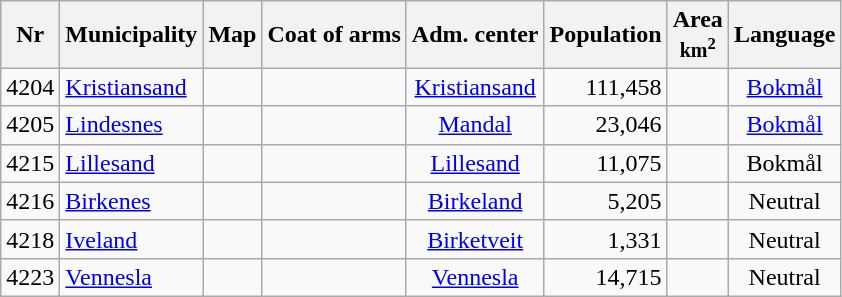<table class="wikitable sortable">
<tr>
<th>Nr</th>
<th>Municipality</th>
<th class="unsortable">Map</th>
<th>Coat of arms</th>
<th>Adm. center</th>
<th>Population</th>
<th>Area<br><small>km<sup>2</sup></small></th>
<th>Language</th>
</tr>
<tr --->
<td align="center">4204</td>
<td><a href='#'>Kristiansand</a></td>
<td align="center"></td>
<td></td>
<td align="center"><a href='#'>Kristiansand</a></td>
<td align="right">111,458</td>
<td align="right"></td>
<td align="center"><a href='#'>Bokmål</a></td>
</tr>
<tr --->
<td align="center">4205</td>
<td><a href='#'>Lindesnes</a></td>
<td align="center"></td>
<td></td>
<td align="center"><a href='#'>Mandal</a></td>
<td align="right">23,046</td>
<td align="right"></td>
<td align="center"><a href='#'>Bokmål</a></td>
</tr>
<tr --->
<td align="center">4215</td>
<td><a href='#'>Lillesand</a></td>
<td align="center"></td>
<td></td>
<td align="center"><a href='#'>Lillesand</a></td>
<td align="right">11,075</td>
<td align="right"></td>
<td align="center">Bokmål</td>
</tr>
<tr --->
<td align="center">4216</td>
<td><a href='#'>Birkenes</a></td>
<td align="center"></td>
<td></td>
<td align="center"><a href='#'>Birkeland</a></td>
<td align="right">5,205</td>
<td align="right"></td>
<td align="center">Neutral</td>
</tr>
<tr --->
<td align="center">4218</td>
<td><a href='#'>Iveland</a></td>
<td align="center"></td>
<td></td>
<td align="center"><a href='#'>Birketveit</a></td>
<td align="right">1,331</td>
<td align="right"></td>
<td align="center">Neutral</td>
</tr>
<tr --->
<td align="center">4223</td>
<td><a href='#'>Vennesla</a></td>
<td align="center"></td>
<td></td>
<td align="center"><a href='#'>Vennesla</a></td>
<td align="right">14,715</td>
<td align="right"></td>
<td align="center">Neutral</td>
</tr>
</table>
